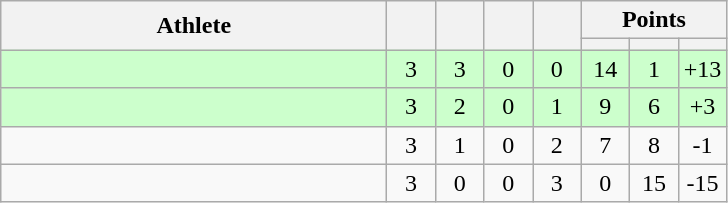<table class="wikitable" style="text-align: center; font-size:100% ">
<tr>
<th rowspan=2 width=250>Athlete</th>
<th rowspan=2 width=25></th>
<th rowspan=2 width=25></th>
<th rowspan=2 width=25></th>
<th rowspan=2 width=25></th>
<th colspan=3>Points</th>
</tr>
<tr>
<th width=25></th>
<th width=25></th>
<th width=25></th>
</tr>
<tr bgcolor="ccffcc">
<td align=left></td>
<td>3</td>
<td>3</td>
<td>0</td>
<td>0</td>
<td>14</td>
<td>1</td>
<td>+13</td>
</tr>
<tr bgcolor="ccffcc">
<td align=left></td>
<td>3</td>
<td>2</td>
<td>0</td>
<td>1</td>
<td>9</td>
<td>6</td>
<td>+3</td>
</tr>
<tr>
<td align=left></td>
<td>3</td>
<td>1</td>
<td>0</td>
<td>2</td>
<td>7</td>
<td>8</td>
<td>-1</td>
</tr>
<tr>
<td align=left></td>
<td>3</td>
<td>0</td>
<td>0</td>
<td>3</td>
<td>0</td>
<td>15</td>
<td>-15</td>
</tr>
</table>
